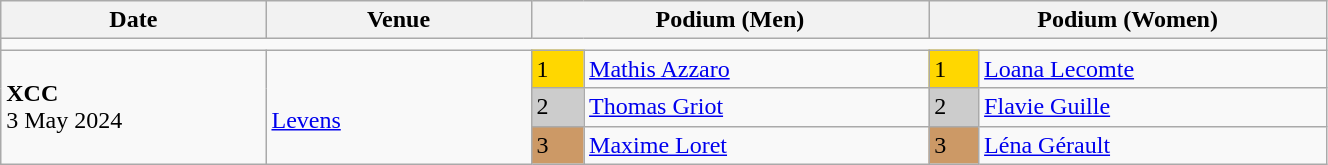<table class="wikitable" width=70%>
<tr>
<th>Date</th>
<th width=20%>Venue</th>
<th colspan=2 width=30%>Podium (Men)</th>
<th colspan=2 width=30%>Podium (Women)</th>
</tr>
<tr>
<td colspan=6></td>
</tr>
<tr>
<td rowspan=3><strong>XCC</strong> <br> 3 May 2024</td>
<td rowspan=3><br><a href='#'>Levens</a></td>
<td bgcolor=FFD700>1</td>
<td><a href='#'>Mathis Azzaro</a></td>
<td bgcolor=FFD700>1</td>
<td><a href='#'>Loana Lecomte</a></td>
</tr>
<tr>
<td bgcolor=CCCCCC>2</td>
<td><a href='#'>Thomas Griot</a></td>
<td bgcolor=CCCCCC>2</td>
<td><a href='#'>Flavie Guille</a></td>
</tr>
<tr>
<td bgcolor=CC9966>3</td>
<td><a href='#'>Maxime Loret</a></td>
<td bgcolor=CC9966>3</td>
<td><a href='#'>Léna Gérault</a></td>
</tr>
</table>
